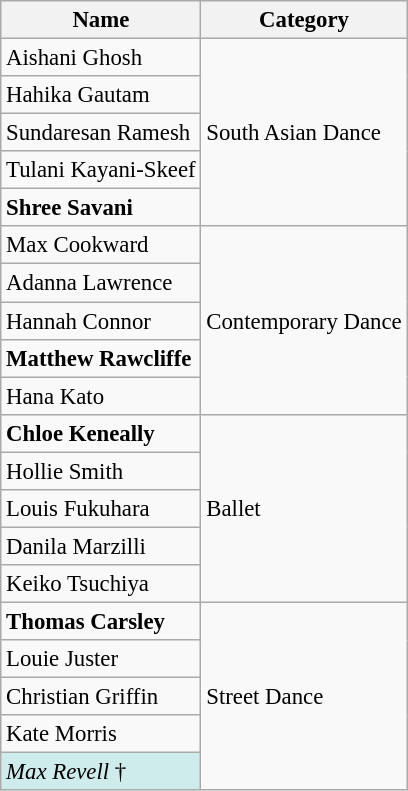<table class="wikitable sortable" style="font-size: 95%">
<tr>
<th>Name</th>
<th>Category</th>
</tr>
<tr>
<td>Aishani Ghosh</td>
<td rowspan="5">South Asian Dance</td>
</tr>
<tr>
<td>Hahika Gautam</td>
</tr>
<tr>
<td>Sundaresan Ramesh</td>
</tr>
<tr>
<td>Tulani Kayani-Skeef</td>
</tr>
<tr>
<td><strong>Shree Savani</strong></td>
</tr>
<tr>
<td>Max Cookward</td>
<td rowspan="5">Contemporary Dance</td>
</tr>
<tr>
<td>Adanna Lawrence</td>
</tr>
<tr>
<td>Hannah Connor</td>
</tr>
<tr>
<td><strong>Matthew Rawcliffe</strong></td>
</tr>
<tr>
<td>Hana Kato</td>
</tr>
<tr>
<td><strong>Chloe Keneally</strong></td>
<td rowspan="5">Ballet</td>
</tr>
<tr>
<td>Hollie Smith</td>
</tr>
<tr>
<td>Louis Fukuhara</td>
</tr>
<tr>
<td>Danila Marzilli</td>
</tr>
<tr>
<td>Keiko Tsuchiya</td>
</tr>
<tr>
<td><strong>Thomas Carsley</strong></td>
<td rowspan="5">Street Dance</td>
</tr>
<tr>
<td>Louie Juster</td>
</tr>
<tr>
<td>Christian Griffin</td>
</tr>
<tr>
<td>Kate Morris</td>
</tr>
<tr>
<td style="background-color:#CFECEC"><em>Max Revell</em> †</td>
</tr>
</table>
